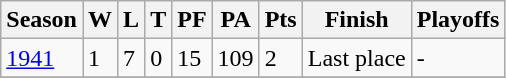<table class="wikitable">
<tr>
<th>Season</th>
<th>W</th>
<th>L</th>
<th>T</th>
<th>PF</th>
<th>PA</th>
<th>Pts</th>
<th>Finish</th>
<th>Playoffs</th>
</tr>
<tr>
<td><a href='#'>1941</a></td>
<td>1</td>
<td>7</td>
<td>0</td>
<td>15</td>
<td>109</td>
<td>2</td>
<td>Last place</td>
<td>-</td>
</tr>
<tr>
</tr>
</table>
